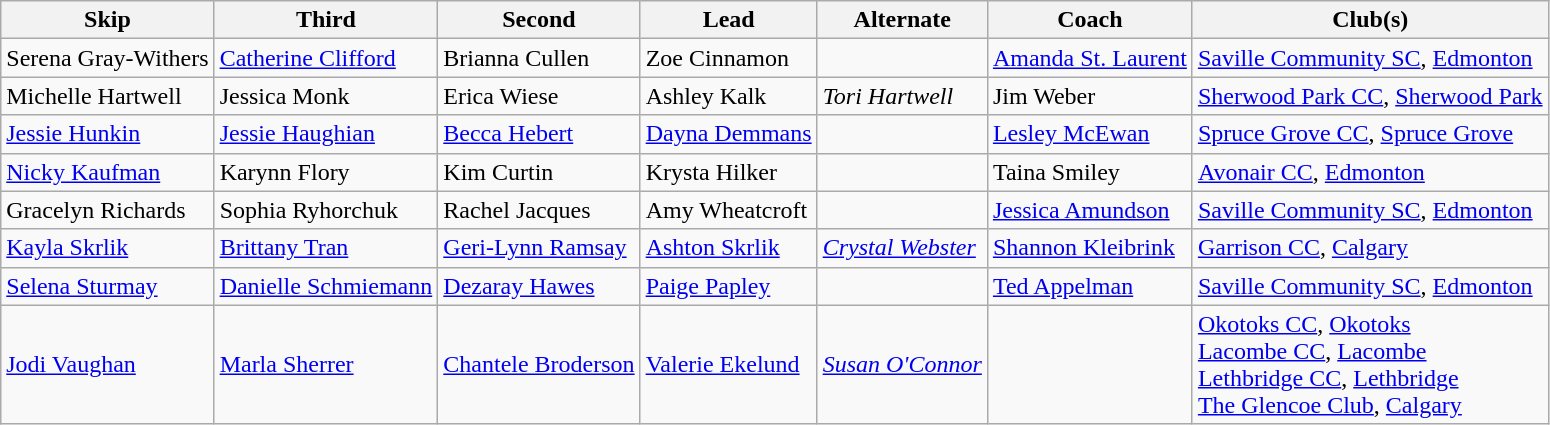<table class="wikitable">
<tr>
<th scope="col">Skip</th>
<th scope="col">Third</th>
<th scope="col">Second</th>
<th scope="col">Lead</th>
<th scope="col">Alternate</th>
<th scope="col">Coach</th>
<th scope="col">Club(s)</th>
</tr>
<tr>
<td>Serena Gray-Withers</td>
<td><a href='#'>Catherine Clifford</a></td>
<td>Brianna Cullen</td>
<td>Zoe Cinnamon</td>
<td></td>
<td><a href='#'>Amanda St. Laurent</a></td>
<td><a href='#'>Saville Community SC</a>, <a href='#'>Edmonton</a></td>
</tr>
<tr>
<td>Michelle Hartwell</td>
<td>Jessica Monk</td>
<td>Erica Wiese</td>
<td>Ashley Kalk</td>
<td><em>Tori Hartwell</em></td>
<td>Jim Weber</td>
<td><a href='#'>Sherwood Park CC</a>, <a href='#'>Sherwood Park</a></td>
</tr>
<tr>
<td><a href='#'>Jessie Hunkin</a></td>
<td><a href='#'>Jessie Haughian</a></td>
<td><a href='#'>Becca Hebert</a></td>
<td><a href='#'>Dayna Demmans</a></td>
<td></td>
<td><a href='#'>Lesley McEwan</a></td>
<td><a href='#'>Spruce Grove CC</a>, <a href='#'>Spruce Grove</a></td>
</tr>
<tr>
<td><a href='#'>Nicky Kaufman</a></td>
<td>Karynn Flory</td>
<td>Kim Curtin</td>
<td>Krysta Hilker</td>
<td></td>
<td>Taina Smiley</td>
<td><a href='#'>Avonair CC</a>, <a href='#'>Edmonton</a></td>
</tr>
<tr>
<td>Gracelyn Richards</td>
<td>Sophia Ryhorchuk</td>
<td>Rachel Jacques</td>
<td>Amy Wheatcroft</td>
<td></td>
<td><a href='#'>Jessica Amundson</a></td>
<td><a href='#'>Saville Community SC</a>, <a href='#'>Edmonton</a></td>
</tr>
<tr>
<td><a href='#'>Kayla Skrlik</a></td>
<td><a href='#'>Brittany Tran</a></td>
<td><a href='#'>Geri-Lynn Ramsay</a></td>
<td><a href='#'>Ashton Skrlik</a></td>
<td><em><a href='#'>Crystal Webster</a></em></td>
<td><a href='#'>Shannon Kleibrink</a></td>
<td><a href='#'>Garrison CC</a>, <a href='#'>Calgary</a></td>
</tr>
<tr>
<td><a href='#'>Selena Sturmay</a></td>
<td><a href='#'>Danielle Schmiemann</a></td>
<td><a href='#'>Dezaray Hawes</a></td>
<td><a href='#'>Paige Papley</a></td>
<td></td>
<td><a href='#'>Ted Appelman</a></td>
<td><a href='#'>Saville Community SC</a>, <a href='#'>Edmonton</a></td>
</tr>
<tr>
<td><a href='#'>Jodi Vaughan</a></td>
<td><a href='#'>Marla Sherrer</a></td>
<td><a href='#'>Chantele Broderson</a></td>
<td><a href='#'>Valerie Ekelund</a></td>
<td><em><a href='#'>Susan O'Connor</a></em></td>
<td></td>
<td><a href='#'>Okotoks CC</a>, <a href='#'>Okotoks</a><br><a href='#'>Lacombe CC</a>, <a href='#'>Lacombe</a><br><a href='#'>Lethbridge CC</a>, <a href='#'>Lethbridge</a><br><a href='#'>The Glencoe Club</a>, <a href='#'>Calgary</a></td>
</tr>
</table>
